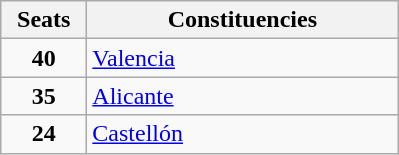<table class="wikitable" style="text-align:left;">
<tr>
<th width="50">Seats</th>
<th width="200">Constituencies</th>
</tr>
<tr>
<td align="center"><strong>40</strong></td>
<td><a href='#'>Valencia</a></td>
</tr>
<tr>
<td align="center"><strong>35</strong></td>
<td><a href='#'>Alicante</a></td>
</tr>
<tr>
<td align="center"><strong>24</strong></td>
<td><a href='#'>Castellón</a></td>
</tr>
</table>
